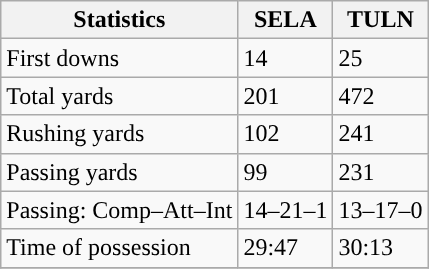<table class="wikitable" style="float: left;">
<tr>
<th>Statistics</th>
<th>SELA</th>
<th>TULN</th>
</tr>
<tr>
<td>First downs</td>
<td>14</td>
<td>25</td>
</tr>
<tr>
<td>Total yards</td>
<td>201</td>
<td>472</td>
</tr>
<tr>
<td>Rushing yards</td>
<td>102</td>
<td>241</td>
</tr>
<tr>
<td>Passing yards</td>
<td>99</td>
<td>231</td>
</tr>
<tr>
<td>Passing: Comp–Att–Int</td>
<td>14–21–1</td>
<td>13–17–0</td>
</tr>
<tr>
<td>Time of possession</td>
<td>29:47</td>
<td>30:13</td>
</tr>
<tr>
</tr>
</table>
